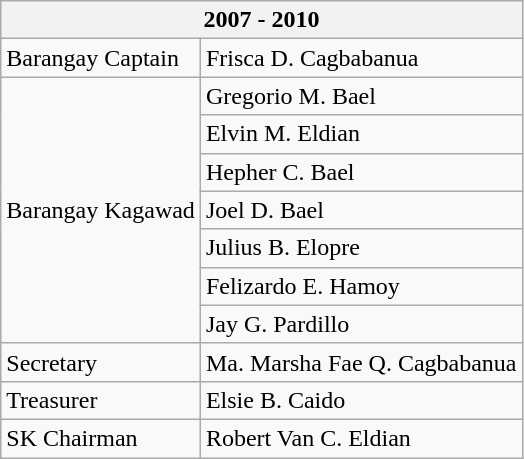<table class="wikitable mw-collapsible mw-collapsed">
<tr>
<th colspan="2">2007 - 2010</th>
</tr>
<tr>
<td>Barangay Captain</td>
<td>Frisca D. Cagbabanua</td>
</tr>
<tr>
<td rowspan="7">Barangay Kagawad</td>
<td>Gregorio M. Bael</td>
</tr>
<tr>
<td>Elvin M. Eldian</td>
</tr>
<tr>
<td>Hepher C. Bael</td>
</tr>
<tr>
<td>Joel D. Bael</td>
</tr>
<tr>
<td>Julius B. Elopre</td>
</tr>
<tr>
<td>Felizardo E. Hamoy</td>
</tr>
<tr>
<td>Jay G. Pardillo</td>
</tr>
<tr>
<td>Secretary</td>
<td>Ma. Marsha Fae Q. Cagbabanua</td>
</tr>
<tr>
<td>Treasurer</td>
<td>Elsie B. Caido</td>
</tr>
<tr>
<td>SK Chairman</td>
<td>Robert Van C. Eldian</td>
</tr>
</table>
